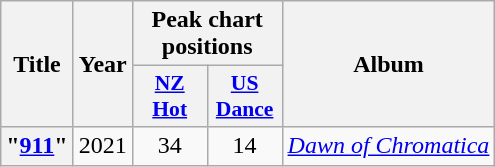<table class="wikitable plainrowheaders" style="text-align:center">
<tr>
<th rowspan="2" scope="col">Title</th>
<th rowspan="2" scope="col">Year</th>
<th colspan="2" style="max-width: 8em;">Peak chart positions</th>
<th rowspan="2" scope="col">Album</th>
</tr>
<tr>
<th scope="col" style="width:3em;font-size:90%;"><a href='#'>NZ<br>Hot</a><br></th>
<th scope="col" style="width:3em;font-size:90%;"><a href='#'>US<br>Dance</a><br></th>
</tr>
<tr>
<th scope="row">"<a href='#'>911</a>"<br></th>
<td>2021</td>
<td>34</td>
<td>14</td>
<td><em><a href='#'>Dawn of Chromatica</a></em></td>
</tr>
</table>
